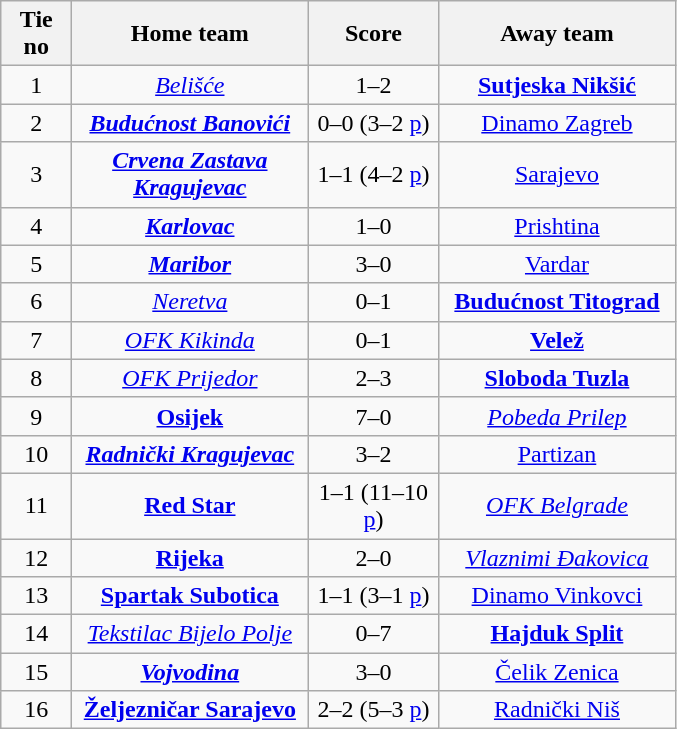<table class="wikitable" style="text-align: center">
<tr>
<th width=40>Tie no</th>
<th width=150>Home team</th>
<th width=80>Score</th>
<th width=150>Away team</th>
</tr>
<tr>
<td>1</td>
<td><em><a href='#'>Belišće</a></em></td>
<td>1–2</td>
<td><strong><a href='#'>Sutjeska Nikšić</a></strong></td>
</tr>
<tr>
<td>2</td>
<td><strong><em><a href='#'>Budućnost Banovići</a></em></strong></td>
<td>0–0 (3–2 <a href='#'>p</a>)</td>
<td><a href='#'>Dinamo Zagreb</a></td>
</tr>
<tr>
<td>3</td>
<td><strong><em><a href='#'>Crvena Zastava Kragujevac</a></em></strong></td>
<td>1–1 (4–2 <a href='#'>p</a>)</td>
<td><a href='#'>Sarajevo</a></td>
</tr>
<tr>
<td>4</td>
<td><strong><em><a href='#'>Karlovac</a></em></strong></td>
<td>1–0</td>
<td><a href='#'>Prishtina</a></td>
</tr>
<tr>
<td>5</td>
<td><strong><em><a href='#'>Maribor</a></em></strong></td>
<td>3–0</td>
<td><a href='#'>Vardar</a></td>
</tr>
<tr>
<td>6</td>
<td><em><a href='#'>Neretva</a></em></td>
<td>0–1</td>
<td><strong><a href='#'>Budućnost Titograd</a></strong></td>
</tr>
<tr>
<td>7</td>
<td><em><a href='#'>OFK Kikinda</a></em></td>
<td>0–1</td>
<td><strong><a href='#'>Velež</a></strong></td>
</tr>
<tr>
<td>8</td>
<td><em><a href='#'>OFK Prijedor</a></em></td>
<td>2–3</td>
<td><strong><a href='#'>Sloboda Tuzla</a></strong></td>
</tr>
<tr>
<td>9</td>
<td><strong><a href='#'>Osijek</a></strong></td>
<td>7–0</td>
<td><em><a href='#'>Pobeda Prilep</a></em></td>
</tr>
<tr>
<td>10</td>
<td><strong><em><a href='#'>Radnički Kragujevac</a></em></strong></td>
<td>3–2</td>
<td><a href='#'>Partizan</a></td>
</tr>
<tr>
<td>11</td>
<td><strong><a href='#'>Red Star</a></strong></td>
<td>1–1 (11–10 <a href='#'>p</a>)</td>
<td><em><a href='#'>OFK Belgrade</a></em></td>
</tr>
<tr>
<td>12</td>
<td><strong><a href='#'>Rijeka</a></strong></td>
<td>2–0</td>
<td><em><a href='#'>Vlaznimi Đakovica</a></em></td>
</tr>
<tr>
<td>13</td>
<td><strong><a href='#'>Spartak Subotica</a></strong></td>
<td>1–1 (3–1 <a href='#'>p</a>)</td>
<td><a href='#'>Dinamo Vinkovci</a></td>
</tr>
<tr>
<td>14</td>
<td><em><a href='#'>Tekstilac Bijelo Polje</a></em></td>
<td>0–7</td>
<td><strong><a href='#'>Hajduk Split</a></strong></td>
</tr>
<tr>
<td>15</td>
<td><strong><em><a href='#'>Vojvodina</a></em></strong></td>
<td>3–0</td>
<td><a href='#'>Čelik Zenica</a></td>
</tr>
<tr>
<td>16</td>
<td><strong><a href='#'>Željezničar Sarajevo</a></strong></td>
<td>2–2 (5–3 <a href='#'>p</a>)</td>
<td><a href='#'>Radnički Niš</a></td>
</tr>
</table>
